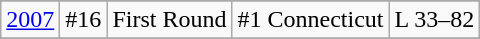<table class="wikitable" style="text-align:center">
<tr>
</tr>
<tr>
<td rowspan=1><a href='#'>2007</a></td>
<td>#16</td>
<td>First Round</td>
<td>#1 Connecticut</td>
<td>L 33–82</td>
</tr>
<tr style="text-align:center;">
</tr>
</table>
